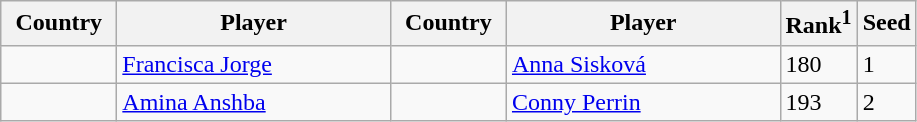<table class="sortable wikitable">
<tr>
<th width="70">Country</th>
<th width="175">Player</th>
<th width="70">Country</th>
<th width="175">Player</th>
<th>Rank<sup>1</sup></th>
<th>Seed</th>
</tr>
<tr>
<td></td>
<td><a href='#'>Francisca Jorge</a></td>
<td></td>
<td><a href='#'>Anna Sisková</a></td>
<td>180</td>
<td>1</td>
</tr>
<tr>
<td></td>
<td><a href='#'>Amina Anshba</a></td>
<td></td>
<td><a href='#'>Conny Perrin</a></td>
<td>193</td>
<td>2</td>
</tr>
</table>
